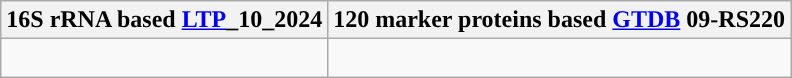<table class="wikitable">
<tr>
<th colspan=1>16S rRNA based <a href='#'>LTP</a>_10_2024</th>
<th colspan=1>120 marker proteins based <a href='#'>GTDB</a> 09-RS220</th>
</tr>
<tr>
<td style="vertical-align:top"><br></td>
<td><br></td>
</tr>
</table>
